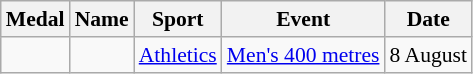<table class="wikitable sortable" style="font-size:90%">
<tr>
<th>Medal</th>
<th>Name</th>
<th>Sport</th>
<th>Event</th>
<th>Date</th>
</tr>
<tr>
<td></td>
<td></td>
<td><a href='#'>Athletics</a></td>
<td><a href='#'>Men's 400 metres</a></td>
<td>8 August</td>
</tr>
</table>
